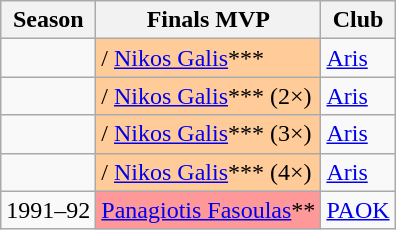<table class="wikitable sortable">
<tr>
<th>Season</th>
<th><strong>Finals MVP</strong></th>
<th>Club</th>
</tr>
<tr>
<td></td>
<td !scope="row" style="background-color:#FFCC99">/ <a href='#'>Nikos Galis</a>***</td>
<td><a href='#'>Aris</a></td>
</tr>
<tr>
<td></td>
<td !scope="row" style="background-color:#FFCC99">/ <a href='#'>Nikos Galis</a>*** (2×)</td>
<td><a href='#'>Aris</a></td>
</tr>
<tr>
<td></td>
<td !scope="row" style="background-color:#FFCC99">/ <a href='#'>Nikos Galis</a>*** (3×)</td>
<td><a href='#'>Aris</a></td>
</tr>
<tr>
<td></td>
<td !scope="row" style="background-color:#FFCC99">/ <a href='#'>Nikos Galis</a>*** (4×)</td>
<td><a href='#'>Aris</a></td>
</tr>
<tr>
<td style="text-align: center;">1991–92</td>
<td style="background-color:#FF9999" !scope="row"> <a href='#'>Panagiotis Fasoulas</a>**</td>
<td><a href='#'>PAOK</a></td>
</tr>
</table>
